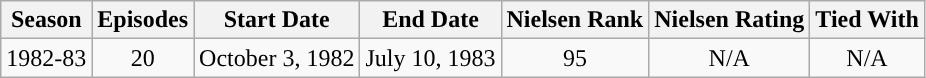<table class="wikitable" style="text-align: center">
<tr>
<th>Season</th>
<th>Episodes</th>
<th>Start Date</th>
<th>End Date</th>
<th>Nielsen Rank</th>
<th>Nielsen Rating</th>
<th>Tied With</th>
</tr>
<tr>
<td style="text-align:center">1982-83</td>
<td style="text-align:center">20</td>
<td style="text-align:center">October 3, 1982</td>
<td style="text-align:center">July 10, 1983</td>
<td style="text-align:center:">95</td>
<td style="text-align:center">N/A</td>
<td style="text-align:center">N/A</td>
</tr>
</table>
